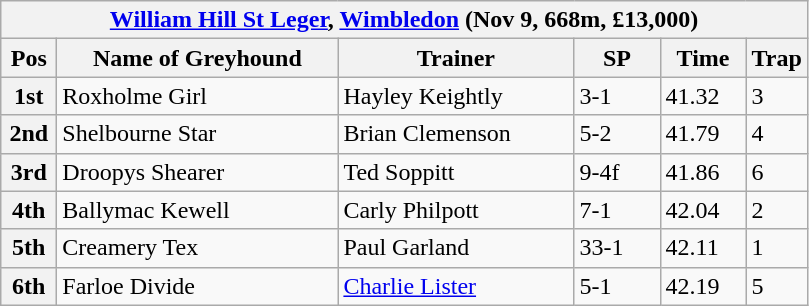<table class="wikitable">
<tr>
<th colspan="6"><a href='#'>William Hill St Leger</a>, <a href='#'>Wimbledon</a> (Nov 9, 668m, £13,000)</th>
</tr>
<tr>
<th width=30>Pos</th>
<th width=180>Name of Greyhound</th>
<th width=150>Trainer</th>
<th width=50>SP</th>
<th width=50>Time</th>
<th width=30>Trap</th>
</tr>
<tr>
<th>1st</th>
<td>Roxholme Girl</td>
<td>Hayley Keightly</td>
<td>3-1</td>
<td>41.32</td>
<td>3</td>
</tr>
<tr>
<th>2nd</th>
<td>Shelbourne Star</td>
<td>Brian Clemenson</td>
<td>5-2</td>
<td>41.79</td>
<td>4</td>
</tr>
<tr>
<th>3rd</th>
<td>Droopys Shearer</td>
<td>Ted Soppitt</td>
<td>9-4f</td>
<td>41.86</td>
<td>6</td>
</tr>
<tr>
<th>4th</th>
<td>Ballymac Kewell</td>
<td>Carly Philpott</td>
<td>7-1</td>
<td>42.04</td>
<td>2</td>
</tr>
<tr>
<th>5th</th>
<td>Creamery Tex</td>
<td>Paul Garland</td>
<td>33-1</td>
<td>42.11</td>
<td>1</td>
</tr>
<tr>
<th>6th</th>
<td>Farloe Divide</td>
<td><a href='#'>Charlie Lister</a></td>
<td>5-1</td>
<td>42.19</td>
<td>5</td>
</tr>
</table>
